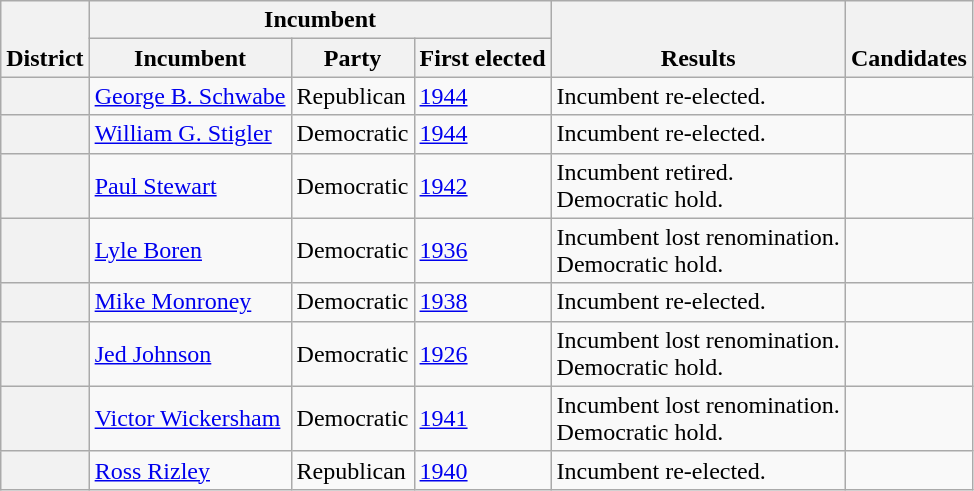<table class=wikitable>
<tr valign=bottom>
<th rowspan=2>District</th>
<th colspan=3>Incumbent</th>
<th rowspan=2>Results</th>
<th rowspan=2>Candidates</th>
</tr>
<tr>
<th>Incumbent</th>
<th>Party</th>
<th>First elected</th>
</tr>
<tr>
<th></th>
<td><a href='#'>George B. Schwabe</a></td>
<td>Republican</td>
<td><a href='#'>1944</a></td>
<td>Incumbent re-elected.</td>
<td nowrap></td>
</tr>
<tr>
<th></th>
<td><a href='#'>William G. Stigler</a></td>
<td>Democratic</td>
<td><a href='#'>1944</a></td>
<td>Incumbent re-elected.</td>
<td nowrap></td>
</tr>
<tr>
<th></th>
<td><a href='#'>Paul Stewart</a></td>
<td>Democratic</td>
<td><a href='#'>1942</a></td>
<td>Incumbent retired.<br>Democratic hold.</td>
<td nowrap></td>
</tr>
<tr>
<th></th>
<td><a href='#'>Lyle Boren</a></td>
<td>Democratic</td>
<td><a href='#'>1936</a></td>
<td>Incumbent lost renomination.<br>Democratic hold.</td>
<td nowrap></td>
</tr>
<tr>
<th></th>
<td><a href='#'>Mike Monroney</a></td>
<td>Democratic</td>
<td><a href='#'>1938</a></td>
<td>Incumbent re-elected.</td>
<td nowrap></td>
</tr>
<tr>
<th></th>
<td><a href='#'>Jed Johnson</a></td>
<td>Democratic</td>
<td><a href='#'>1926</a></td>
<td>Incumbent lost renomination.<br>Democratic hold.</td>
<td nowrap></td>
</tr>
<tr>
<th></th>
<td><a href='#'>Victor Wickersham</a></td>
<td>Democratic</td>
<td><a href='#'>1941 </a></td>
<td>Incumbent lost renomination.<br>Democratic hold.</td>
<td nowrap></td>
</tr>
<tr>
<th></th>
<td><a href='#'>Ross Rizley</a></td>
<td>Republican</td>
<td><a href='#'>1940</a></td>
<td>Incumbent re-elected.</td>
<td nowrap></td>
</tr>
</table>
